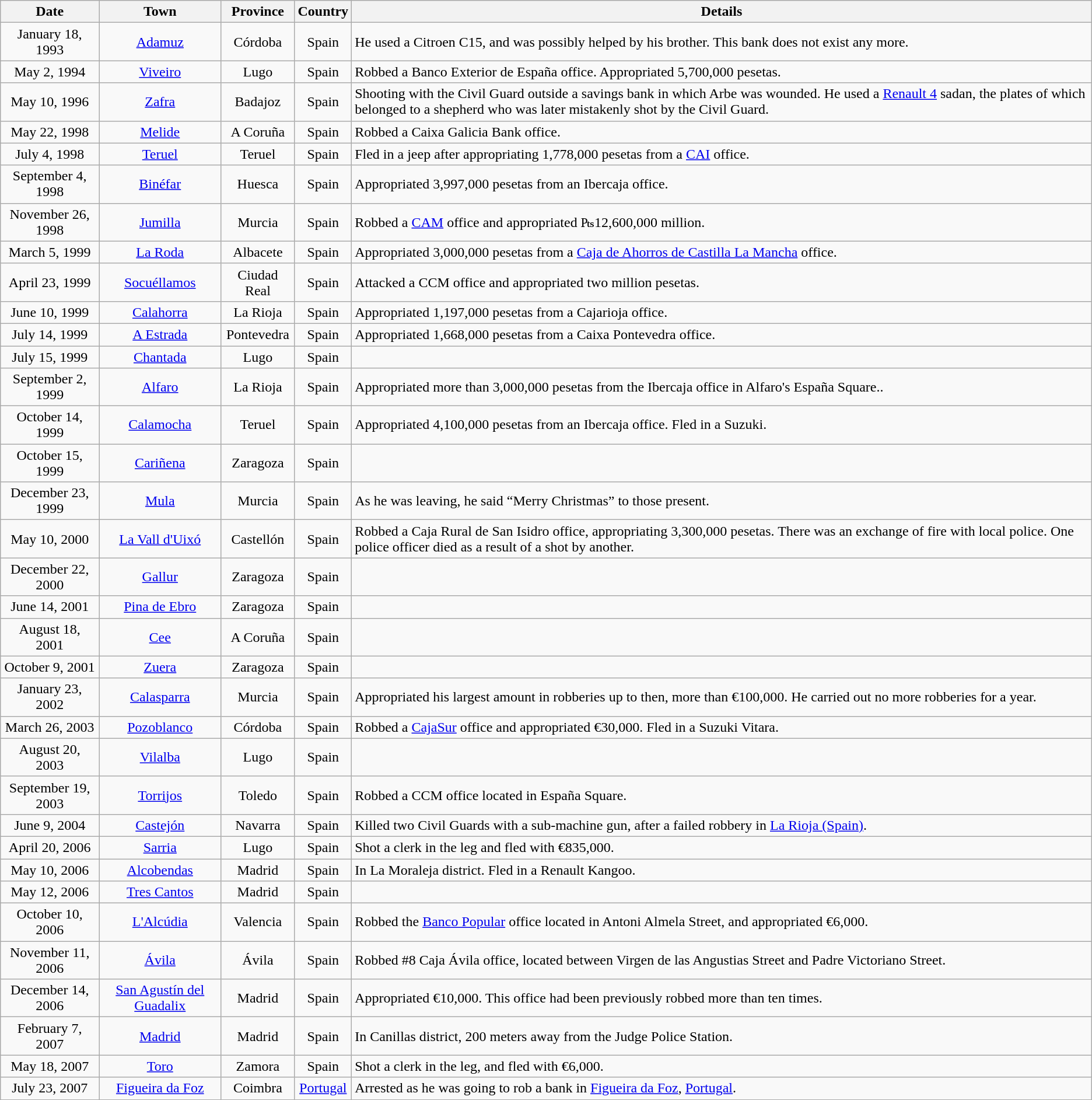<table class="wikitable">
<tr>
<th>Date</th>
<th>Town</th>
<th>Province</th>
<th>Country</th>
<th>Details</th>
</tr>
<tr>
<td align=center>January 18, 1993</td>
<td align=center><a href='#'>Adamuz</a></td>
<td align=center>Córdoba</td>
<td align=center>Spain</td>
<td>He used a Citroen C15, and was possibly helped by his brother. This bank does not exist any more.</td>
</tr>
<tr>
<td align=center>May 2, 1994</td>
<td align=center><a href='#'>Viveiro</a></td>
<td align=center>Lugo</td>
<td align=center>Spain</td>
<td>Robbed a Banco Exterior de España office. Appropriated 5,700,000 pesetas.</td>
</tr>
<tr>
<td align=center>May 10, 1996</td>
<td align=center><a href='#'>Zafra</a></td>
<td align=center>Badajoz</td>
<td align=center>Spain</td>
<td>Shooting with the Civil Guard outside a savings bank in which Arbe was wounded. He used a <a href='#'>Renault 4</a> sadan, the plates of which belonged to a shepherd who was later mistakenly shot by the Civil Guard.</td>
</tr>
<tr>
<td align=center>May 22, 1998</td>
<td align=center><a href='#'>Melide</a></td>
<td align=center>A Coruña</td>
<td align=center>Spain</td>
<td>Robbed a Caixa Galicia Bank office.</td>
</tr>
<tr>
<td align=center>July 4, 1998</td>
<td align=center><a href='#'>Teruel</a></td>
<td align=center>Teruel</td>
<td align=center>Spain</td>
<td>Fled in a jeep after appropriating 1,778,000 pesetas from a <a href='#'>CAI</a> office.</td>
</tr>
<tr>
<td align=center>September 4, 1998</td>
<td align=center><a href='#'>Binéfar</a></td>
<td align=center>Huesca</td>
<td align=center>Spain</td>
<td>Appropriated 3,997,000 pesetas from an Ibercaja office.</td>
</tr>
<tr>
<td align=center>November 26, 1998</td>
<td align=center><a href='#'>Jumilla</a></td>
<td align=center>Murcia</td>
<td align=center>Spain</td>
<td>Robbed a <a href='#'>CAM</a> office and appropriated ₧12,600,000 million.</td>
</tr>
<tr>
<td align=center>March 5, 1999</td>
<td align=center><a href='#'>La Roda</a></td>
<td align=center>Albacete</td>
<td align=center>Spain</td>
<td>Appropriated 3,000,000 pesetas from a <a href='#'>Caja de Ahorros de Castilla La Mancha</a> office.</td>
</tr>
<tr>
<td align=center>April 23, 1999</td>
<td align=center><a href='#'>Socuéllamos</a></td>
<td align=center>Ciudad Real</td>
<td align=center>Spain</td>
<td>Attacked a CCM  office and appropriated two million pesetas.</td>
</tr>
<tr>
<td align=center>June 10, 1999</td>
<td align=center><a href='#'>Calahorra</a></td>
<td align=center>La Rioja</td>
<td align=center>Spain</td>
<td>Appropriated 1,197,000 pesetas from a Cajarioja office.</td>
</tr>
<tr>
<td align=center>July 14, 1999</td>
<td align=center><a href='#'>A Estrada</a></td>
<td align=center>Pontevedra</td>
<td align=center>Spain</td>
<td>Appropriated 1,668,000 pesetas from a Caixa Pontevedra office.</td>
</tr>
<tr>
<td align=center>July 15, 1999</td>
<td align=center><a href='#'>Chantada</a></td>
<td align=center>Lugo</td>
<td align=center>Spain</td>
<td></td>
</tr>
<tr>
<td align=center>September 2, 1999</td>
<td align=center><a href='#'>Alfaro</a></td>
<td align=center>La Rioja</td>
<td align=center>Spain</td>
<td>Appropriated more than 3,000,000 pesetas from the Ibercaja office in Alfaro's España Square..</td>
</tr>
<tr>
<td align=center>October 14, 1999</td>
<td align=center><a href='#'>Calamocha</a></td>
<td align=center>Teruel</td>
<td align=center>Spain</td>
<td>Appropriated 4,100,000 pesetas from an Ibercaja office. Fled in a Suzuki.</td>
</tr>
<tr>
<td align=center>October 15, 1999</td>
<td align=center><a href='#'>Cariñena</a></td>
<td align=center>Zaragoza</td>
<td align=center>Spain</td>
<td></td>
</tr>
<tr>
<td align=center>December 23, 1999</td>
<td align=center><a href='#'>Mula</a></td>
<td align=center>Murcia</td>
<td align=center>Spain</td>
<td>As he was leaving, he said “Merry Christmas” to those present.</td>
</tr>
<tr>
<td align=center>May 10, 2000</td>
<td align=center><a href='#'>La Vall d'Uixó</a></td>
<td align=center>Castellón</td>
<td align=center>Spain</td>
<td>Robbed a Caja Rural de San Isidro office, appropriating 3,300,000 pesetas. There was an exchange of fire with local police. One police officer died as a result of a shot by another.</td>
</tr>
<tr>
<td align=center>December 22, 2000</td>
<td align=center><a href='#'>Gallur</a></td>
<td align=center>Zaragoza</td>
<td align=center>Spain</td>
<td></td>
</tr>
<tr>
<td align=center>June 14, 2001</td>
<td align=center><a href='#'>Pina de Ebro</a></td>
<td align=center>Zaragoza</td>
<td align=center>Spain</td>
<td></td>
</tr>
<tr>
<td align=center>August 18, 2001</td>
<td align=center><a href='#'>Cee</a></td>
<td align=center>A Coruña</td>
<td align=center>Spain</td>
<td></td>
</tr>
<tr>
<td align=center>October 9, 2001</td>
<td align=center><a href='#'>Zuera</a></td>
<td align=center>Zaragoza</td>
<td align=center>Spain</td>
<td></td>
</tr>
<tr>
<td align=center>January 23, 2002</td>
<td align=center><a href='#'>Calasparra</a></td>
<td align=center>Murcia</td>
<td align=center>Spain</td>
<td>Appropriated his largest amount in robberies up to then, more than €100,000. He carried out no more robberies for a year.</td>
</tr>
<tr>
<td align=center>March 26, 2003</td>
<td align=center><a href='#'>Pozoblanco</a></td>
<td align=center>Córdoba</td>
<td align=center>Spain</td>
<td>Robbed a <a href='#'>CajaSur</a> office and appropriated €30,000. Fled in a Suzuki Vitara.</td>
</tr>
<tr>
<td align=center>August 20, 2003</td>
<td align=center><a href='#'>Vilalba</a></td>
<td align=center>Lugo</td>
<td align=center>Spain</td>
<td></td>
</tr>
<tr>
<td align=center>September 19, 2003</td>
<td align=center><a href='#'>Torrijos</a></td>
<td align=center>Toledo</td>
<td align=center>Spain</td>
<td>Robbed a CCM office located in España Square.</td>
</tr>
<tr>
<td align=center>June 9, 2004</td>
<td align=center><a href='#'>Castejón</a></td>
<td align=center>Navarra</td>
<td align=center>Spain</td>
<td>Killed two Civil Guards with a sub-machine gun, after a failed robbery in <a href='#'>La Rioja (Spain)</a>.</td>
</tr>
<tr>
<td align=center>April 20, 2006</td>
<td align=center><a href='#'>Sarria</a></td>
<td align=center>Lugo</td>
<td align=center>Spain</td>
<td>Shot a clerk in the leg and fled with €835,000.</td>
</tr>
<tr>
<td align=center>May 10, 2006</td>
<td align=center><a href='#'>Alcobendas</a></td>
<td align=center>Madrid</td>
<td align=center>Spain</td>
<td>In La Moraleja district. Fled in a Renault Kangoo.</td>
</tr>
<tr>
<td align=center>May 12, 2006</td>
<td align=center><a href='#'>Tres Cantos</a></td>
<td align=center>Madrid</td>
<td align=center>Spain</td>
<td></td>
</tr>
<tr>
<td align=center>October 10, 2006</td>
<td align=center><a href='#'>L'Alcúdia</a></td>
<td align=center>Valencia</td>
<td align=center>Spain</td>
<td>Robbed the <a href='#'>Banco Popular</a> office located in Antoni Almela Street, and appropriated €6,000.</td>
</tr>
<tr>
<td align=center>November 11, 2006</td>
<td align=center><a href='#'>Ávila</a></td>
<td align=center>Ávila</td>
<td align=center>Spain</td>
<td>Robbed #8 Caja Ávila office, located between Virgen de las Angustias Street and Padre Victoriano Street.</td>
</tr>
<tr>
<td align=center>December 14, 2006</td>
<td align=center><a href='#'>San Agustín del Guadalix</a></td>
<td align=center>Madrid</td>
<td align=center>Spain</td>
<td>Appropriated €10,000. This office had been previously robbed more than ten times.</td>
</tr>
<tr>
<td align=center>February 7, 2007</td>
<td align=center><a href='#'>Madrid</a></td>
<td align=center>Madrid</td>
<td align=center>Spain</td>
<td>In Canillas district, 200 meters away from the Judge Police Station.</td>
</tr>
<tr>
<td align=center>May 18, 2007</td>
<td align=center><a href='#'>Toro</a></td>
<td align=center>Zamora</td>
<td align=center>Spain</td>
<td>Shot a clerk in the leg, and fled with €6,000.</td>
</tr>
<tr>
<td align=center>July 23, 2007</td>
<td align=center><a href='#'>Figueira da Foz</a></td>
<td align=center>Coimbra</td>
<td align=center><a href='#'>Portugal</a></td>
<td>Arrested as he was going to rob a bank in <a href='#'>Figueira da Foz</a>, <a href='#'>Portugal</a>.</td>
</tr>
</table>
